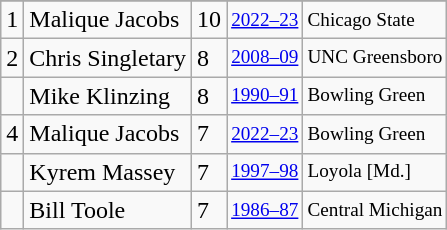<table class="wikitable">
<tr>
</tr>
<tr>
<td>1</td>
<td>Malique Jacobs</td>
<td>10</td>
<td style="font-size:80%;"><a href='#'>2022–23</a></td>
<td style="font-size:80%;">Chicago State</td>
</tr>
<tr>
<td>2</td>
<td>Chris Singletary</td>
<td>8</td>
<td style="font-size:80%;"><a href='#'>2008–09</a></td>
<td style="font-size:80%;">UNC Greensboro</td>
</tr>
<tr>
<td></td>
<td>Mike Klinzing</td>
<td>8</td>
<td style="font-size:80%;"><a href='#'>1990–91</a></td>
<td style="font-size:80%;">Bowling Green</td>
</tr>
<tr>
<td>4</td>
<td>Malique Jacobs</td>
<td>7</td>
<td style="font-size:80%;"><a href='#'>2022–23</a></td>
<td style="font-size:80%;">Bowling Green</td>
</tr>
<tr>
<td></td>
<td>Kyrem Massey</td>
<td>7</td>
<td style="font-size:80%;"><a href='#'>1997–98</a></td>
<td style="font-size:80%;">Loyola [Md.]</td>
</tr>
<tr>
<td></td>
<td>Bill Toole</td>
<td>7</td>
<td style="font-size:80%;"><a href='#'>1986–87</a></td>
<td style="font-size:80%;">Central Michigan</td>
</tr>
</table>
